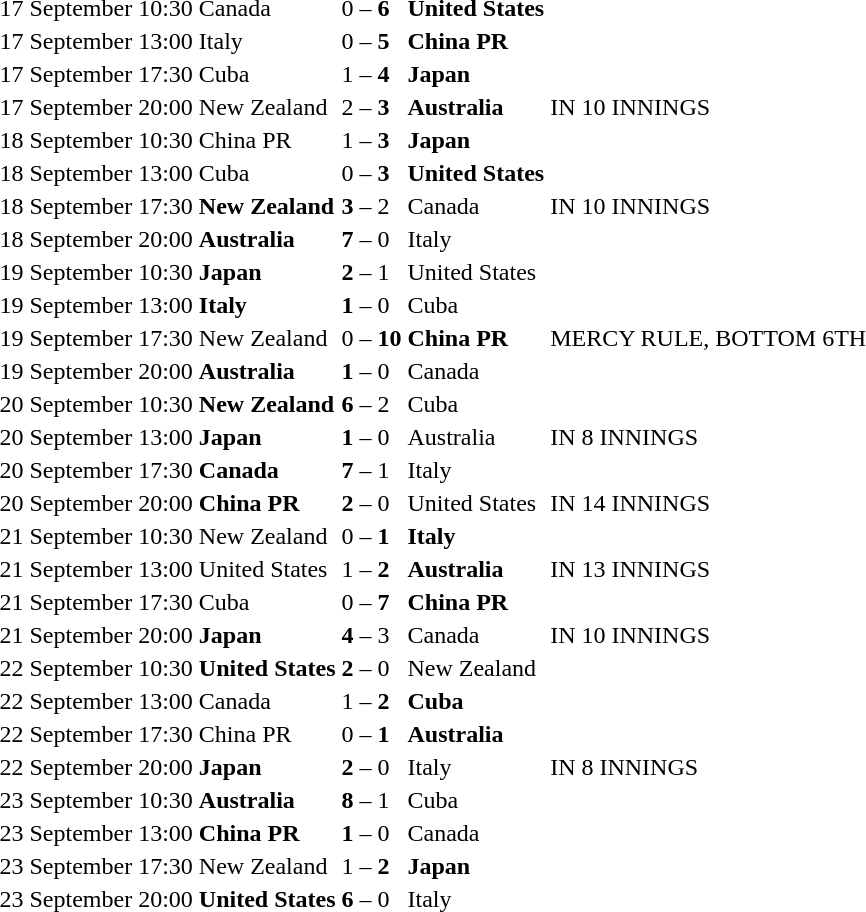<table>
<tr>
<td>17 September</td>
<td>10:30</td>
<td>Canada</td>
<td>0</td>
<td>–</td>
<td><strong>6</strong></td>
<td><strong>United States</strong></td>
<td></td>
</tr>
<tr>
<td>17 September</td>
<td>13:00</td>
<td>Italy</td>
<td>0</td>
<td>–</td>
<td><strong>5</strong></td>
<td><strong>China PR</strong></td>
<td></td>
</tr>
<tr>
<td>17 September</td>
<td>17:30</td>
<td>Cuba</td>
<td>1</td>
<td>–</td>
<td><strong>4</strong></td>
<td><strong>Japan</strong></td>
<td></td>
</tr>
<tr>
<td>17 September</td>
<td>20:00</td>
<td>New Zealand</td>
<td>2</td>
<td>–</td>
<td><strong>3</strong></td>
<td><strong>Australia</strong></td>
<td>IN 10 INNINGS</td>
</tr>
<tr>
<td>18 September</td>
<td>10:30</td>
<td>China PR</td>
<td>1</td>
<td>–</td>
<td><strong>3</strong></td>
<td><strong>Japan</strong></td>
<td></td>
</tr>
<tr>
<td>18 September</td>
<td>13:00</td>
<td>Cuba</td>
<td>0</td>
<td>–</td>
<td><strong>3</strong></td>
<td><strong>United States</strong></td>
<td></td>
</tr>
<tr>
<td>18 September</td>
<td>17:30</td>
<td><strong>New Zealand</strong></td>
<td><strong>3</strong></td>
<td>–</td>
<td>2</td>
<td>Canada</td>
<td>IN 10 INNINGS</td>
</tr>
<tr>
<td>18 September</td>
<td>20:00</td>
<td><strong>Australia</strong></td>
<td><strong>7</strong></td>
<td>–</td>
<td>0</td>
<td>Italy</td>
<td></td>
</tr>
<tr>
<td>19 September</td>
<td>10:30</td>
<td><strong>Japan</strong></td>
<td><strong>2</strong></td>
<td>–</td>
<td>1</td>
<td>United States</td>
<td></td>
</tr>
<tr>
<td>19 September</td>
<td>13:00</td>
<td><strong>Italy</strong></td>
<td><strong>1</strong></td>
<td>–</td>
<td>0</td>
<td>Cuba</td>
<td></td>
</tr>
<tr>
<td>19 September</td>
<td>17:30</td>
<td>New Zealand</td>
<td>0</td>
<td>–</td>
<td><strong>10</strong></td>
<td><strong>China PR</strong></td>
<td>MERCY RULE, BOTTOM 6TH</td>
</tr>
<tr>
<td>19 September</td>
<td>20:00</td>
<td><strong>Australia</strong></td>
<td><strong>1</strong></td>
<td>–</td>
<td>0</td>
<td>Canada</td>
<td></td>
</tr>
<tr>
<td>20 September</td>
<td>10:30</td>
<td><strong>New Zealand</strong></td>
<td><strong>6</strong></td>
<td>–</td>
<td>2</td>
<td>Cuba</td>
<td></td>
</tr>
<tr>
<td>20 September</td>
<td>13:00</td>
<td><strong>Japan</strong></td>
<td><strong>1</strong></td>
<td>–</td>
<td>0</td>
<td>Australia</td>
<td>IN 8 INNINGS</td>
</tr>
<tr>
<td>20 September</td>
<td>17:30</td>
<td><strong>Canada</strong></td>
<td><strong>7</strong></td>
<td>–</td>
<td>1</td>
<td>Italy</td>
<td></td>
</tr>
<tr>
<td>20 September</td>
<td>20:00</td>
<td><strong>China PR</strong></td>
<td><strong>2</strong></td>
<td>–</td>
<td>0</td>
<td>United States</td>
<td>IN 14 INNINGS</td>
</tr>
<tr>
<td>21 September</td>
<td>10:30</td>
<td>New Zealand</td>
<td>0</td>
<td>–</td>
<td><strong>1</strong></td>
<td><strong>Italy</strong></td>
<td></td>
</tr>
<tr>
<td>21 September</td>
<td>13:00</td>
<td>United States</td>
<td>1</td>
<td>–</td>
<td><strong>2</strong></td>
<td><strong>Australia</strong></td>
<td>IN 13 INNINGS</td>
</tr>
<tr>
<td>21 September</td>
<td>17:30</td>
<td>Cuba</td>
<td>0</td>
<td>–</td>
<td><strong>7</strong></td>
<td><strong>China PR</strong></td>
<td></td>
</tr>
<tr>
<td>21 September</td>
<td>20:00</td>
<td><strong>Japan</strong></td>
<td><strong>4</strong></td>
<td>–</td>
<td>3</td>
<td>Canada</td>
<td>IN 10 INNINGS</td>
</tr>
<tr>
<td>22 September</td>
<td>10:30</td>
<td><strong>United States</strong></td>
<td><strong>2</strong></td>
<td>–</td>
<td>0</td>
<td>New Zealand</td>
<td></td>
</tr>
<tr>
<td>22 September</td>
<td>13:00</td>
<td>Canada</td>
<td>1</td>
<td>–</td>
<td><strong>2</strong></td>
<td><strong>Cuba</strong></td>
<td></td>
</tr>
<tr>
<td>22 September</td>
<td>17:30</td>
<td>China PR</td>
<td>0</td>
<td>–</td>
<td><strong>1</strong></td>
<td><strong>Australia</strong></td>
<td></td>
</tr>
<tr>
<td>22 September</td>
<td>20:00</td>
<td><strong>Japan</strong></td>
<td><strong>2</strong></td>
<td>–</td>
<td>0</td>
<td>Italy</td>
<td>IN 8 INNINGS</td>
</tr>
<tr>
<td>23 September</td>
<td>10:30</td>
<td><strong>Australia</strong></td>
<td><strong>8</strong></td>
<td>–</td>
<td>1</td>
<td>Cuba</td>
<td></td>
</tr>
<tr>
<td>23 September</td>
<td>13:00</td>
<td><strong>China PR</strong></td>
<td><strong>1</strong></td>
<td>–</td>
<td>0</td>
<td>Canada</td>
<td></td>
</tr>
<tr>
<td>23 September</td>
<td>17:30</td>
<td>New Zealand</td>
<td>1</td>
<td>–</td>
<td><strong>2</strong></td>
<td><strong>Japan</strong></td>
<td></td>
</tr>
<tr>
<td>23 September</td>
<td>20:00</td>
<td><strong>United States</strong></td>
<td><strong>6</strong></td>
<td>–</td>
<td>0</td>
<td>Italy</td>
<td></td>
</tr>
</table>
